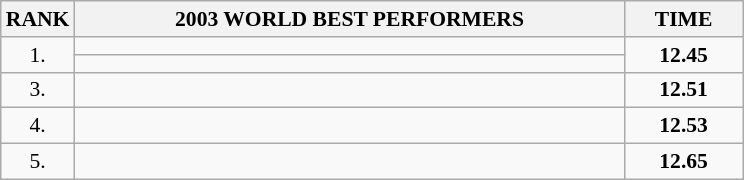<table class="wikitable" style="border-collapse: collapse; font-size: 90%;">
<tr>
<th>RANK</th>
<th align="center" style="width: 25em">2003 WORLD BEST PERFORMERS</th>
<th align="center" style="width: 5em">TIME</th>
</tr>
<tr>
<td rowspan=2 align="center">1.</td>
<td></td>
<td rowspan=2 align="center"><strong>12.45</strong></td>
</tr>
<tr>
<td></td>
</tr>
<tr>
<td align="center">3.</td>
<td></td>
<td align="center"><strong>12.51</strong></td>
</tr>
<tr>
<td align="center">4.</td>
<td></td>
<td align="center"><strong>12.53</strong></td>
</tr>
<tr>
<td align="center">5.</td>
<td></td>
<td align="center"><strong>12.65</strong></td>
</tr>
</table>
